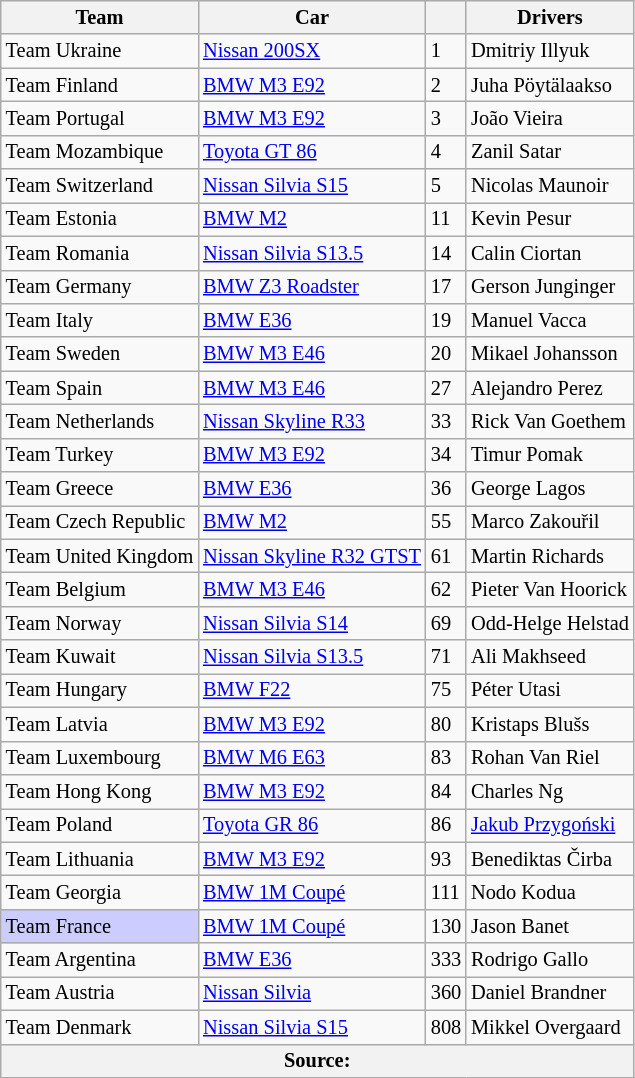<table class="wikitable" style="font-size: 85%;">
<tr>
<th>Team</th>
<th>Car</th>
<th></th>
<th>Drivers</th>
</tr>
<tr>
<td> Team Ukraine</td>
<td><a href='#'>Nissan 200SX</a></td>
<td>1</td>
<td>Dmitriy Illyuk</td>
</tr>
<tr>
<td> Team Finland</td>
<td><a href='#'>BMW M3 E92</a></td>
<td>2</td>
<td>Juha Pöytälaakso</td>
</tr>
<tr>
<td> Team Portugal</td>
<td><a href='#'>BMW M3 E92</a></td>
<td>3</td>
<td>João Vieira</td>
</tr>
<tr>
<td> Team Mozambique</td>
<td><a href='#'>Toyota GT 86</a></td>
<td>4</td>
<td>Zanil Satar</td>
</tr>
<tr>
<td> Team Switzerland</td>
<td><a href='#'>Nissan Silvia S15</a></td>
<td>5</td>
<td>Nicolas Maunoir</td>
</tr>
<tr>
<td> Team Estonia</td>
<td><a href='#'>BMW M2</a></td>
<td>11</td>
<td>Kevin Pesur</td>
</tr>
<tr>
<td> Team Romania</td>
<td><a href='#'>Nissan Silvia S13.5</a></td>
<td>14</td>
<td>Calin Ciortan</td>
</tr>
<tr>
<td> Team Germany</td>
<td><a href='#'>BMW Z3 Roadster</a></td>
<td>17</td>
<td>Gerson Junginger</td>
</tr>
<tr>
<td> Team Italy</td>
<td><a href='#'>BMW E36</a></td>
<td>19</td>
<td>Manuel Vacca</td>
</tr>
<tr>
<td> Team Sweden</td>
<td><a href='#'>BMW M3 E46</a></td>
<td>20</td>
<td>Mikael Johansson</td>
</tr>
<tr>
<td> Team Spain</td>
<td><a href='#'>BMW M3 E46</a></td>
<td>27</td>
<td>Alejandro Perez</td>
</tr>
<tr>
<td> Team Netherlands</td>
<td><a href='#'>Nissan Skyline R33</a></td>
<td>33</td>
<td>Rick Van Goethem</td>
</tr>
<tr>
<td> Team Turkey</td>
<td><a href='#'>BMW M3 E92</a></td>
<td>34</td>
<td>Timur Pomak</td>
</tr>
<tr>
<td> Team Greece</td>
<td><a href='#'>BMW E36</a></td>
<td>36</td>
<td>George Lagos</td>
</tr>
<tr>
<td> Team Czech Republic</td>
<td><a href='#'>BMW M2</a></td>
<td>55</td>
<td>Marco Zakouřil</td>
</tr>
<tr>
<td> Team United Kingdom</td>
<td><a href='#'>Nissan Skyline R32 GTST</a></td>
<td>61</td>
<td>Martin Richards</td>
</tr>
<tr>
<td> Team Belgium</td>
<td><a href='#'>BMW M3 E46</a></td>
<td>62</td>
<td>Pieter Van Hoorick</td>
</tr>
<tr>
<td> Team Norway</td>
<td><a href='#'>Nissan Silvia S14</a></td>
<td>69</td>
<td>Odd-Helge Helstad</td>
</tr>
<tr>
<td> Team Kuwait</td>
<td><a href='#'>Nissan Silvia S13.5</a></td>
<td>71</td>
<td>Ali Makhseed</td>
</tr>
<tr>
<td> Team Hungary</td>
<td><a href='#'>BMW F22</a></td>
<td>75</td>
<td>Péter Utasi</td>
</tr>
<tr>
<td> Team Latvia</td>
<td><a href='#'>BMW M3 E92</a></td>
<td>80</td>
<td>Kristaps Blušs</td>
</tr>
<tr>
<td> Team Luxembourg</td>
<td><a href='#'>BMW M6 E63</a></td>
<td>83</td>
<td>Rohan Van Riel</td>
</tr>
<tr>
<td> Team Hong Kong</td>
<td><a href='#'>BMW M3 E92</a></td>
<td>84</td>
<td>Charles Ng</td>
</tr>
<tr>
<td> Team Poland</td>
<td><a href='#'>Toyota GR 86</a></td>
<td>86</td>
<td><a href='#'>Jakub Przygoński</a></td>
</tr>
<tr>
<td> Team Lithuania</td>
<td><a href='#'>BMW M3 E92</a></td>
<td>93</td>
<td>Benediktas Čirba</td>
</tr>
<tr>
<td> Team Georgia</td>
<td><a href='#'>BMW 1M Coupé</a></td>
<td>111</td>
<td>Nodo Kodua</td>
</tr>
<tr>
<td style="background:#ccccff"> Team France</td>
<td><a href='#'>BMW 1M Coupé</a></td>
<td>130</td>
<td>Jason Banet</td>
</tr>
<tr>
<td> Team Argentina</td>
<td><a href='#'>BMW E36</a></td>
<td>333</td>
<td>Rodrigo Gallo</td>
</tr>
<tr>
<td> Team Austria</td>
<td><a href='#'>Nissan Silvia</a></td>
<td>360</td>
<td>Daniel Brandner</td>
</tr>
<tr>
<td> Team Denmark</td>
<td><a href='#'>Nissan Silvia S15</a></td>
<td>808</td>
<td>Mikkel Overgaard</td>
</tr>
<tr>
<th colspan=4>Source:</th>
</tr>
</table>
